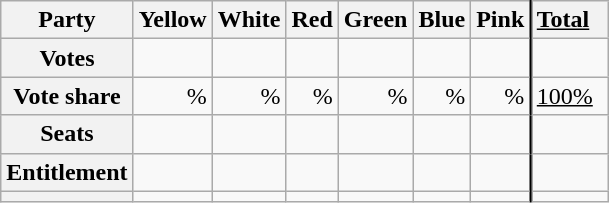<table class="wikitable mw-collapsible" style="text-align:right;">
<tr>
<th>Party</th>
<th>Yellow</th>
<th>White</th>
<th>Red</th>
<th>Green</th>
<th>Blue</th>
<th>Pink</th>
<th style="text-align:left; border-left: groove 2px black; border-right: none;"><u>Total</u></th>
<th style="border-left: none; border-right: none;"></th>
</tr>
<tr>
<th>Votes</th>
<td></td>
<td></td>
<td></td>
<td></td>
<td></td>
<td></td>
<td style="text-align:left; border-left: groove 2px black; border-right: none;"><u></u></td>
<td style="border-left: none; border-right: none;"></td>
</tr>
<tr>
<th>Vote share</th>
<td>%</td>
<td>%</td>
<td>%</td>
<td>%</td>
<td>%</td>
<td>%</td>
<td style="text-align:left; border-left: groove 2px black; border-right: none;"><u>100%</u></td>
<td style="border-left: none; border-right: none;"></td>
</tr>
<tr>
<th>Seats</th>
<td></td>
<td></td>
<td></td>
<td></td>
<td></td>
<td></td>
<td style="text-align:left; border-left: groove 2px black; border-right: none;"><u></u></td>
<td style="border-left: none; border-right: none;"></td>
</tr>
<tr>
<th>Entitlement</th>
<td></td>
<td></td>
<td></td>
<td></td>
<td></td>
<td></td>
<td style="text-align:left; border-left: groove 2px black; border-right: none;"><u></u></td>
<td style="border-left: none; border-right: none;"></td>
</tr>
<tr>
<th></th>
<td></td>
<td></td>
<td></td>
<td></td>
<td></td>
<td></td>
<td style="text-align:left; border-left: groove 2px black; border-right: none;"><u></u></td>
<td style="border-left: none; border-right: none;"></td>
</tr>
</table>
